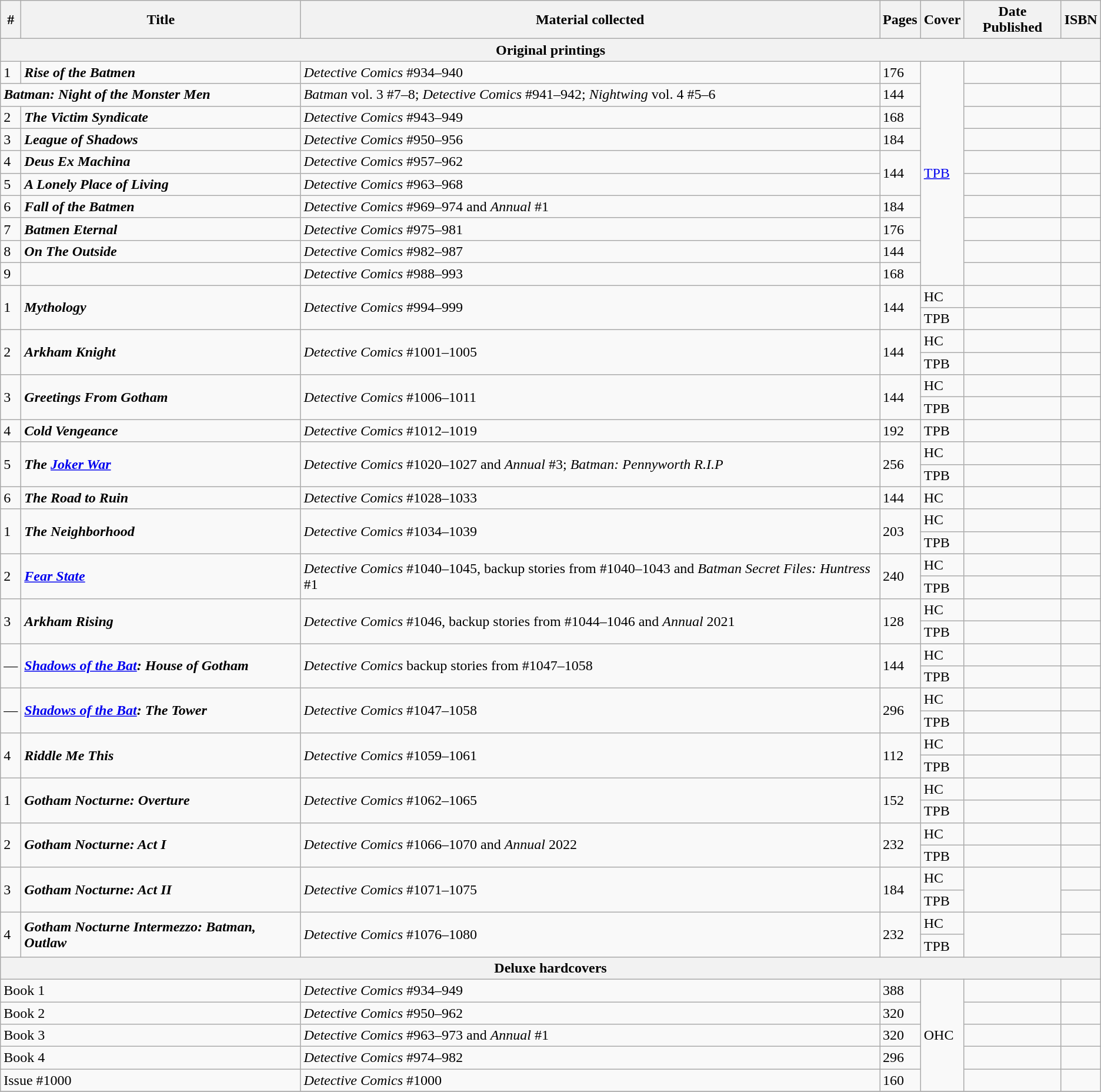<table class="wikitable sortable">
<tr>
<th class="unsortable">#</th>
<th class="unsortable">Title</th>
<th class="unsortable">Material collected</th>
<th class="unsortable">Pages</th>
<th class="unsortable">Cover</th>
<th>Date Published</th>
<th class="unsortable">ISBN</th>
</tr>
<tr>
<th colspan="7">Original printings</th>
</tr>
<tr>
<td>1</td>
<td><strong><em>Rise of the Batmen</em></strong></td>
<td><em>Detective Comics</em> #934–940</td>
<td>176</td>
<td rowspan="10"><a href='#'>TPB</a></td>
<td></td>
<td></td>
</tr>
<tr>
<td colspan="2"><strong><em>Batman: Night of the Monster Men</em></strong></td>
<td><em>Batman</em> vol. 3 #7–8; <em>Detective Comics</em> #941–942; <em>Nightwing</em> vol. 4 #5–6</td>
<td>144</td>
<td></td>
<td></td>
</tr>
<tr>
<td>2</td>
<td><strong><em>The Victim Syndicate</em></strong></td>
<td><em>Detective Comics</em> #943–949</td>
<td>168</td>
<td></td>
<td></td>
</tr>
<tr>
<td>3</td>
<td><strong><em>League of Shadows</em></strong></td>
<td><em>Detective Comics</em> #950–956</td>
<td>184</td>
<td></td>
<td></td>
</tr>
<tr>
<td>4</td>
<td><strong><em>Deus Ex Machina</em></strong></td>
<td><em>Detective Comics</em> #957–962</td>
<td rowspan="2">144</td>
<td></td>
<td></td>
</tr>
<tr>
<td>5</td>
<td><strong><em>A Lonely Place of Living</em></strong></td>
<td><em>Detective Comics</em> #963–968</td>
<td></td>
<td></td>
</tr>
<tr>
<td>6</td>
<td><strong><em>Fall of the Batmen</em></strong></td>
<td><em>Detective Comics</em> #969–974 and <em>Annual</em> #1</td>
<td>184</td>
<td></td>
<td></td>
</tr>
<tr>
<td>7</td>
<td><strong><em>Batmen Eternal</em></strong></td>
<td><em>Detective Comics</em> #975–981</td>
<td>176</td>
<td></td>
<td></td>
</tr>
<tr>
<td>8</td>
<td><strong><em>On The Outside</em></strong></td>
<td><em>Detective Comics</em> #982–987</td>
<td>144</td>
<td></td>
<td></td>
</tr>
<tr>
<td>9</td>
<td></td>
<td><em>Detective Comics</em> #988–993</td>
<td>168</td>
<td></td>
<td></td>
</tr>
<tr>
<td rowspan="2">1</td>
<td rowspan="2"><strong><em>Mythology</em></strong></td>
<td rowspan="2"><em>Detective Comics</em> #994–999</td>
<td rowspan="2">144</td>
<td>HC</td>
<td></td>
<td></td>
</tr>
<tr>
<td>TPB</td>
<td></td>
<td></td>
</tr>
<tr>
<td rowspan="2">2</td>
<td rowspan="2"><strong><em>Arkham Knight</em></strong></td>
<td rowspan="2"><em>Detective Comics</em> #1001–1005</td>
<td rowspan="2">144</td>
<td>HC</td>
<td></td>
<td></td>
</tr>
<tr>
<td>TPB</td>
<td></td>
<td></td>
</tr>
<tr>
<td rowspan="2">3</td>
<td rowspan="2"><strong><em>Greetings From Gotham</em></strong></td>
<td rowspan="2"><em>Detective Comics</em> #1006–1011</td>
<td rowspan="2">144</td>
<td>HC</td>
<td></td>
<td></td>
</tr>
<tr>
<td>TPB</td>
<td></td>
<td></td>
</tr>
<tr>
<td>4</td>
<td><strong><em>Cold Vengeance</em></strong></td>
<td><em>Detective Comics</em> #1012–1019</td>
<td>192</td>
<td>TPB</td>
<td></td>
<td></td>
</tr>
<tr>
<td rowspan="2">5</td>
<td rowspan="2"><strong><em>The <a href='#'>Joker War</a></em></strong></td>
<td rowspan="2"><em>Detective Comics</em> #1020–1027 and <em>Annual</em> #3; <em>Batman: Pennyworth R.I.P</em></td>
<td rowspan="2">256</td>
<td>HC</td>
<td></td>
<td></td>
</tr>
<tr>
<td>TPB</td>
<td></td>
<td></td>
</tr>
<tr>
<td>6</td>
<td><strong><em>The Road to Ruin</em></strong></td>
<td><em>Detective Comics</em> #1028–1033</td>
<td>144</td>
<td>HC</td>
<td></td>
<td></td>
</tr>
<tr>
<td rowspan="2">1</td>
<td rowspan="2"><strong><em>The Neighborhood</em></strong></td>
<td rowspan="2"><em>Detective Comics</em> #1034–1039</td>
<td rowspan="2">203</td>
<td>HC</td>
<td></td>
<td></td>
</tr>
<tr>
<td>TPB</td>
<td></td>
<td></td>
</tr>
<tr>
<td rowspan="2">2</td>
<td rowspan="2"><strong><em><a href='#'>Fear State</a></em></strong></td>
<td rowspan="2"><em>Detective Comics</em> #1040–1045, backup stories from #1040–1043 and <em>Batman Secret Files: Huntress</em> #1</td>
<td rowspan="2">240</td>
<td>HC</td>
<td></td>
<td></td>
</tr>
<tr>
<td>TPB</td>
<td></td>
<td></td>
</tr>
<tr>
<td rowspan="2">3</td>
<td rowspan="2"><strong><em>Arkham Rising</em></strong></td>
<td rowspan="2"><em>Detective Comics</em> #1046, backup stories from #1044–1046 and <em>Annual</em> 2021</td>
<td rowspan="2">128</td>
<td>HC</td>
<td></td>
<td></td>
</tr>
<tr>
<td>TPB</td>
<td></td>
<td></td>
</tr>
<tr>
<td rowspan="2">—</td>
<td rowspan="2"><strong><em><a href='#'>Shadows of the Bat</a>: House of Gotham</em></strong></td>
<td rowspan="2"><em>Detective Comics</em> backup stories from #1047–1058</td>
<td rowspan="2">144</td>
<td>HC</td>
<td></td>
<td></td>
</tr>
<tr>
<td>TPB</td>
<td></td>
<td></td>
</tr>
<tr>
<td rowspan="2">—</td>
<td rowspan="2"><strong><em><a href='#'>Shadows of the Bat</a>: The Tower</em></strong></td>
<td rowspan="2"><em>Detective Comics</em> #1047–1058</td>
<td rowspan="2">296</td>
<td>HC</td>
<td></td>
<td></td>
</tr>
<tr>
<td>TPB</td>
<td></td>
<td></td>
</tr>
<tr>
<td rowspan="2">4</td>
<td rowspan="2"><strong><em>Riddle Me This</em></strong></td>
<td rowspan="2"><em>Detective Comics</em> #1059–1061</td>
<td rowspan="2">112</td>
<td>HC</td>
<td></td>
<td></td>
</tr>
<tr>
<td>TPB</td>
<td></td>
<td></td>
</tr>
<tr>
<td rowspan="2">1</td>
<td rowspan="2"><strong><em>Gotham Nocturne: Overture</em></strong></td>
<td rowspan="2"><em>Detective Comics</em> #1062–1065</td>
<td rowspan="2">152</td>
<td>HC</td>
<td></td>
<td></td>
</tr>
<tr>
<td>TPB</td>
<td></td>
<td></td>
</tr>
<tr>
<td rowspan="2">2</td>
<td rowspan="2"><strong><em>Gotham Nocturne: Act I</em></strong></td>
<td rowspan="2"><em>Detective Comics</em> #1066–1070 and <em>Annual</em> 2022</td>
<td rowspan="2">232</td>
<td>HC</td>
<td></td>
<td></td>
</tr>
<tr>
<td>TPB</td>
<td></td>
<td></td>
</tr>
<tr>
<td rowspan="2">3</td>
<td rowspan="2"><strong><em>Gotham Nocturne: Act II</em></strong></td>
<td rowspan="2"><em>Detective Comics</em> #1071–1075</td>
<td rowspan="2">184</td>
<td>HC</td>
<td rowspan="2"></td>
<td></td>
</tr>
<tr>
<td>TPB</td>
<td></td>
</tr>
<tr>
<td rowspan="2">4</td>
<td rowspan="2"><strong><em>Gotham Nocturne Intermezzo: Batman, Outlaw</em></strong></td>
<td rowspan="2"><em>Detective Comics</em> #1076–1080</td>
<td rowspan="2">232</td>
<td>HC</td>
<td rowspan="2"></td>
<td></td>
</tr>
<tr>
<td>TPB</td>
<td></td>
</tr>
<tr>
<th colspan="7">Deluxe hardcovers</th>
</tr>
<tr>
<td colspan="2">Book 1</td>
<td><em>Detective Comics</em> #934–949</td>
<td>388</td>
<td rowspan="5">OHC</td>
<td></td>
<td></td>
</tr>
<tr>
<td colspan="2">Book 2</td>
<td><em>Detective Comics</em> #950–962</td>
<td>320</td>
<td></td>
<td></td>
</tr>
<tr>
<td colspan="2">Book 3</td>
<td><em>Detective Comics</em> #963–973 and <em>Annual</em> #1</td>
<td>320</td>
<td></td>
<td></td>
</tr>
<tr>
<td colspan="2">Book 4</td>
<td><em>Detective Comics</em> #974–982</td>
<td>296</td>
<td></td>
<td></td>
</tr>
<tr>
<td colspan="2">Issue #1000</td>
<td><em>Detective Comics</em> #1000</td>
<td>160</td>
<td></td>
<td></td>
</tr>
<tr>
</tr>
</table>
